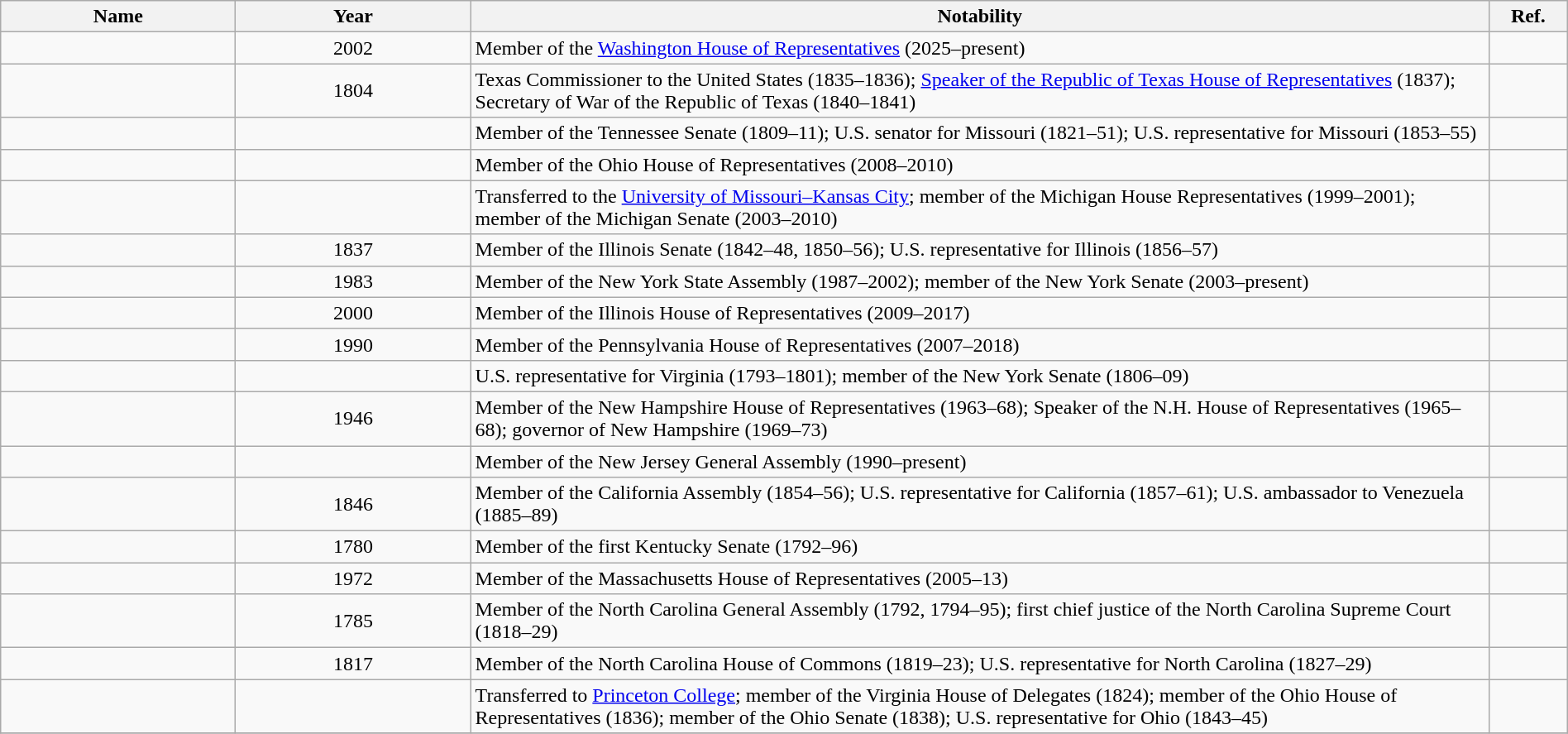<table class="wikitable sortable" style="width:100%">
<tr>
<th width="15%">Name</th>
<th width="15%">Year</th>
<th width="65%" class="unsortable">Notability</th>
<th width="5%" class="unsortable">Ref.</th>
</tr>
<tr>
<td></td>
<td align="center">2002</td>
<td>Member of the <a href='#'>Washington House of Representatives</a> (2025–present)</td>
<td align="center"></td>
</tr>
<tr>
<td></td>
<td align="center">1804</td>
<td>Texas Commissioner to the United States (1835–1836); <a href='#'>Speaker of the Republic of Texas House of Representatives</a> (1837); Secretary of War of the Republic of Texas (1840–1841)</td>
<td align="center"></td>
</tr>
<tr>
<td></td>
<td align="center"></td>
<td>Member of the Tennessee Senate (1809–11); U.S. senator for Missouri (1821–51); U.S. representative for Missouri (1853–55)</td>
<td align="center"></td>
</tr>
<tr>
<td></td>
<td align="center"></td>
<td>Member of the Ohio House of Representatives (2008–2010)</td>
<td align="center"></td>
</tr>
<tr>
<td></td>
<td align="center"></td>
<td>Transferred to the <a href='#'>University of Missouri–Kansas City</a>; member of the Michigan House Representatives (1999–2001); member of the Michigan Senate (2003–2010)</td>
<td align="center"></td>
</tr>
<tr>
<td></td>
<td align="center">1837</td>
<td>Member of the Illinois Senate (1842–48, 1850–56); U.S. representative for Illinois (1856–57)</td>
<td align="center"></td>
</tr>
<tr>
<td></td>
<td align="center">1983</td>
<td>Member of the New York State Assembly (1987–2002); member of the New York Senate (2003–present)</td>
<td align="center"></td>
</tr>
<tr>
<td></td>
<td align="center">2000</td>
<td>Member of the Illinois House of Representatives (2009–2017)</td>
<td align="center"></td>
</tr>
<tr>
<td></td>
<td align="center">1990</td>
<td>Member of the Pennsylvania House of Representatives (2007–2018)</td>
<td align="center"></td>
</tr>
<tr>
<td></td>
<td align="center"></td>
<td>U.S. representative for Virginia (1793–1801); member of the New York Senate (1806–09)</td>
<td align="center"></td>
</tr>
<tr>
<td></td>
<td align="center">1946</td>
<td>Member of the New Hampshire House of Representatives (1963–68); Speaker of the N.H. House of Representatives (1965–68); governor of New Hampshire (1969–73)</td>
<td align="center"></td>
</tr>
<tr>
<td></td>
<td align="center"></td>
<td>Member of the New Jersey General Assembly (1990–present)</td>
<td align="center"></td>
</tr>
<tr>
<td></td>
<td align="center">1846</td>
<td>Member of the California Assembly (1854–56); U.S. representative for California (1857–61); U.S. ambassador to Venezuela (1885–89)</td>
<td align="center"></td>
</tr>
<tr>
<td></td>
<td align="center">1780</td>
<td>Member of the first Kentucky Senate (1792–96)</td>
<td align="center"></td>
</tr>
<tr>
<td></td>
<td align="center">1972</td>
<td>Member of the Massachusetts House of Representatives (2005–13)</td>
<td align="center"></td>
</tr>
<tr>
<td></td>
<td align = "center">1785</td>
<td>Member of the North Carolina General Assembly (1792, 1794–95); first chief justice of the North Carolina Supreme Court (1818–29)</td>
<td align = "center"></td>
</tr>
<tr>
<td></td>
<td align="center">1817</td>
<td>Member of the North Carolina House of Commons (1819–23); U.S. representative for North Carolina (1827–29)</td>
<td align="center"></td>
</tr>
<tr>
<td></td>
<td align="center"><small></small></td>
<td>Transferred to <a href='#'>Princeton College</a>; member of the Virginia House of Delegates (1824); member of the Ohio House of Representatives (1836); member of the Ohio Senate (1838); U.S. representative for Ohio (1843–45)</td>
<td align="center"></td>
</tr>
<tr>
</tr>
</table>
